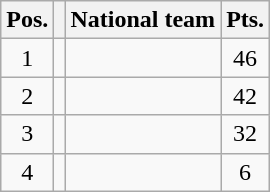<table class=wikitable>
<tr>
<th>Pos.</th>
<th></th>
<th>National team</th>
<th>Pts.</th>
</tr>
<tr align=center>
<td>1</td>
<td></td>
<td align=left></td>
<td>46</td>
</tr>
<tr align=center>
<td>2</td>
<td></td>
<td align=left></td>
<td>42</td>
</tr>
<tr align=center>
<td>3</td>
<td></td>
<td align=left></td>
<td>32</td>
</tr>
<tr align=center>
<td>4</td>
<td></td>
<td align=left></td>
<td>6</td>
</tr>
</table>
